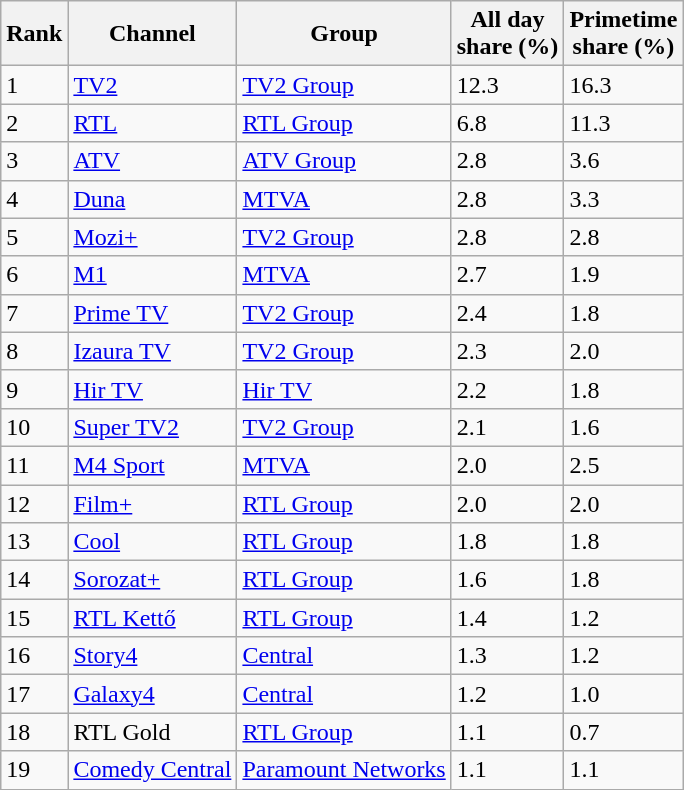<table class="wikitable sortable">
<tr>
<th>Rank</th>
<th>Channel</th>
<th>Group</th>
<th>All day <br>share (%)</th>
<th>Primetime <br>share (%)</th>
</tr>
<tr>
<td>1</td>
<td><a href='#'>TV2</a></td>
<td><a href='#'>TV2 Group</a></td>
<td>12.3</td>
<td>16.3</td>
</tr>
<tr>
<td>2</td>
<td><a href='#'>RTL</a></td>
<td><a href='#'>RTL Group</a></td>
<td>6.8</td>
<td>11.3</td>
</tr>
<tr>
<td>3</td>
<td><a href='#'>ATV</a></td>
<td><a href='#'>ATV Group</a></td>
<td>2.8</td>
<td>3.6</td>
</tr>
<tr>
<td 4>4</td>
<td><a href='#'>Duna</a></td>
<td><a href='#'>MTVA</a></td>
<td>2.8</td>
<td>3.3</td>
</tr>
<tr>
<td>5</td>
<td><a href='#'>Mozi+</a></td>
<td><a href='#'>TV2 Group</a></td>
<td>2.8</td>
<td>2.8</td>
</tr>
<tr>
<td>6</td>
<td><a href='#'>M1</a></td>
<td><a href='#'>MTVA</a></td>
<td>2.7</td>
<td>1.9</td>
</tr>
<tr>
<td>7</td>
<td><a href='#'>Prime TV</a></td>
<td><a href='#'>TV2 Group</a></td>
<td>2.4</td>
<td>1.8</td>
</tr>
<tr>
<td>8</td>
<td><a href='#'>Izaura TV</a></td>
<td><a href='#'>TV2 Group</a></td>
<td>2.3</td>
<td>2.0</td>
</tr>
<tr>
<td 11>9</td>
<td><a href='#'>Hir TV</a></td>
<td><a href='#'>Hir TV</a></td>
<td>2.2</td>
<td>1.8</td>
</tr>
<tr>
<td>10</td>
<td><a href='#'>Super TV2</a></td>
<td><a href='#'>TV2 Group</a></td>
<td>2.1</td>
<td>1.6</td>
</tr>
<tr>
<td>11</td>
<td><a href='#'>M4 Sport</a></td>
<td><a href='#'>MTVA</a></td>
<td>2.0</td>
<td>2.5</td>
</tr>
<tr>
<td>12</td>
<td><a href='#'>Film+</a></td>
<td><a href='#'>RTL Group</a></td>
<td>2.0</td>
<td>2.0</td>
</tr>
<tr>
<td>13</td>
<td><a href='#'>Cool</a></td>
<td><a href='#'>RTL Group</a></td>
<td>1.8</td>
<td>1.8</td>
</tr>
<tr>
<td>14</td>
<td><a href='#'>Sorozat+</a></td>
<td><a href='#'>RTL Group</a></td>
<td>1.6</td>
<td>1.8</td>
</tr>
<tr>
<td>15</td>
<td><a href='#'>RTL Kettő</a></td>
<td><a href='#'>RTL Group</a></td>
<td>1.4</td>
<td>1.2</td>
</tr>
<tr>
<td>16</td>
<td><a href='#'>Story4</a></td>
<td><a href='#'>Central</a></td>
<td>1.3</td>
<td>1.2</td>
</tr>
<tr>
<td>17</td>
<td><a href='#'>Galaxy4</a></td>
<td><a href='#'>Central</a></td>
<td>1.2</td>
<td>1.0</td>
</tr>
<tr>
<td>18</td>
<td>RTL Gold</td>
<td><a href='#'>RTL Group</a></td>
<td>1.1</td>
<td>0.7</td>
</tr>
<tr>
<td>19</td>
<td><a href='#'>Comedy Central</a></td>
<td><a href='#'>Paramount Networks</a></td>
<td>1.1</td>
<td>1.1</td>
</tr>
</table>
